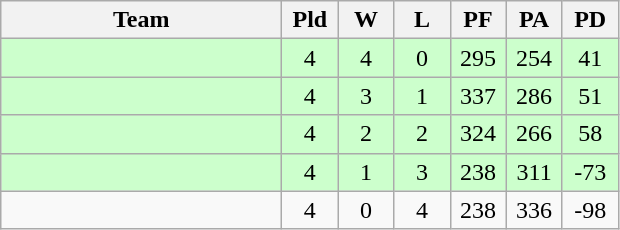<table class="wikitable" style="text-align:center;">
<tr>
<th width=180>Team</th>
<th width=30>Pld</th>
<th width=30>W</th>
<th width=30>L</th>
<th width=30>PF</th>
<th width=30>PA</th>
<th width=30>PD</th>
</tr>
<tr style="background:#cfc;">
<td align=left></td>
<td>4</td>
<td>4</td>
<td>0</td>
<td>295</td>
<td>254</td>
<td>41</td>
</tr>
<tr style="background:#cfc;">
<td align=left></td>
<td>4</td>
<td>3</td>
<td>1</td>
<td>337</td>
<td>286</td>
<td>51</td>
</tr>
<tr style="background:#cfc;">
<td align=left></td>
<td>4</td>
<td>2</td>
<td>2</td>
<td>324</td>
<td>266</td>
<td>58</td>
</tr>
<tr style="background:#cfc;">
<td align=left></td>
<td>4</td>
<td>1</td>
<td>3</td>
<td>238</td>
<td>311</td>
<td>-73</td>
</tr>
<tr>
<td align=left></td>
<td>4</td>
<td>0</td>
<td>4</td>
<td>238</td>
<td>336</td>
<td>-98</td>
</tr>
</table>
